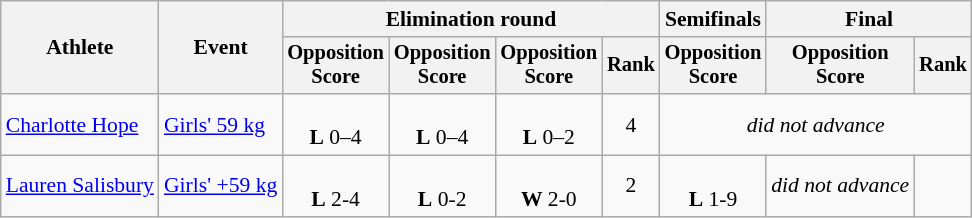<table class="wikitable" style="text-align:center;font-size:90%">
<tr>
<th rowspan=2>Athlete</th>
<th rowspan=2>Event</th>
<th colspan=4>Elimination round</th>
<th>Semifinals</th>
<th colspan=2>Final</th>
</tr>
<tr style="font-size:95%">
<th>Opposition<br>Score</th>
<th>Opposition<br>Score</th>
<th>Opposition<br>Score</th>
<th>Rank</th>
<th>Opposition<br>Score</th>
<th>Opposition<br>Score</th>
<th>Rank</th>
</tr>
<tr>
<td align=left><a href='#'>Charlotte Hope</a></td>
<td align=left><a href='#'>Girls' 59 kg</a></td>
<td><br><strong>L</strong> 0–4</td>
<td><br><strong>L</strong> 0–4</td>
<td><br><strong>L</strong> 0–2</td>
<td>4</td>
<td colspan=3><em>did not advance</em></td>
</tr>
<tr>
<td align=left><a href='#'>Lauren Salisbury</a></td>
<td align=left><a href='#'>Girls' +59 kg</a></td>
<td><br><strong>L</strong> 2-4</td>
<td><br><strong>L</strong> 0-2</td>
<td><br><strong>W</strong> 2-0</td>
<td>2</td>
<td><br><strong>L</strong> 1-9</td>
<td><em>did not advance</em></td>
<td></td>
</tr>
</table>
